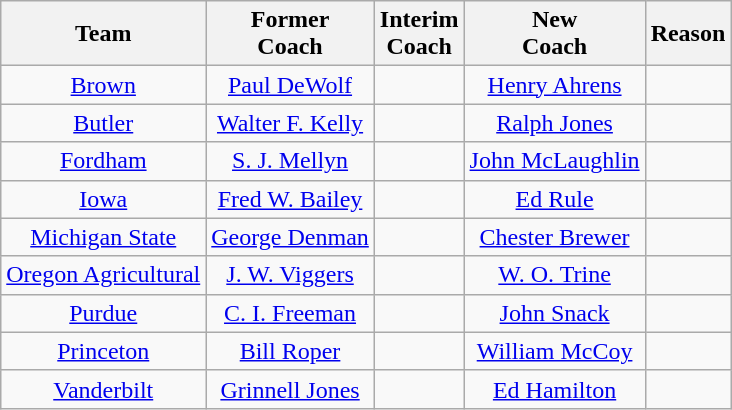<table class="wikitable" style="text-align:center;">
<tr>
<th>Team</th>
<th>Former<br>Coach</th>
<th>Interim<br>Coach</th>
<th>New<br>Coach</th>
<th>Reason</th>
</tr>
<tr>
<td><a href='#'>Brown</a></td>
<td><a href='#'>Paul DeWolf</a></td>
<td></td>
<td><a href='#'>Henry Ahrens</a></td>
<td></td>
</tr>
<tr>
<td><a href='#'>Butler</a></td>
<td><a href='#'>Walter F. Kelly</a></td>
<td></td>
<td><a href='#'>Ralph Jones</a></td>
<td></td>
</tr>
<tr>
<td><a href='#'>Fordham</a></td>
<td><a href='#'>S. J. Mellyn</a></td>
<td></td>
<td><a href='#'>John McLaughlin</a></td>
<td></td>
</tr>
<tr>
<td><a href='#'>Iowa</a></td>
<td><a href='#'>Fred W. Bailey</a></td>
<td></td>
<td><a href='#'>Ed Rule</a></td>
<td></td>
</tr>
<tr>
<td><a href='#'>Michigan State</a></td>
<td><a href='#'>George Denman</a></td>
<td></td>
<td><a href='#'>Chester Brewer</a></td>
<td></td>
</tr>
<tr>
<td><a href='#'>Oregon Agricultural</a></td>
<td><a href='#'>J. W. Viggers</a></td>
<td></td>
<td><a href='#'>W. O. Trine</a></td>
<td></td>
</tr>
<tr>
<td><a href='#'>Purdue</a></td>
<td><a href='#'>C. I. Freeman</a></td>
<td></td>
<td><a href='#'>John Snack</a></td>
<td></td>
</tr>
<tr>
<td><a href='#'>Princeton</a></td>
<td><a href='#'>Bill Roper</a></td>
<td></td>
<td><a href='#'>William McCoy</a></td>
<td></td>
</tr>
<tr>
<td><a href='#'>Vanderbilt</a></td>
<td><a href='#'>Grinnell Jones</a></td>
<td></td>
<td><a href='#'>Ed Hamilton</a></td>
<td></td>
</tr>
</table>
